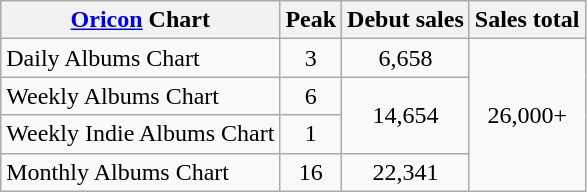<table class="wikitable">
<tr>
<th style="text-align:center;"><a href='#'>Oricon</a> Chart</th>
<th style="text-align:center;">Peak</th>
<th style="text-align:center;">Debut sales</th>
<th style="text-align:center;">Sales total</th>
</tr>
<tr>
<td align="left">Daily Albums Chart</td>
<td style="text-align:center;">3</td>
<td style="text-align:center;">6,658</td>
<td style="text-align:center;" rowspan="4">26,000+</td>
</tr>
<tr>
<td>Weekly Albums Chart</td>
<td style="text-align:center;">6</td>
<td style="text-align:center;" rowspan="2">14,654</td>
</tr>
<tr>
<td>Weekly Indie Albums Chart</td>
<td style="text-align:center;">1</td>
</tr>
<tr>
<td>Monthly Albums Chart</td>
<td style="text-align:center;">16</td>
<td style="text-align:center;">22,341</td>
</tr>
</table>
